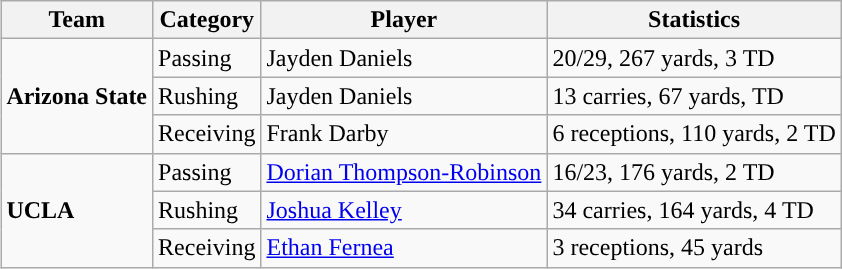<table class="wikitable" style="float: right;">
<tr>
<th>Team</th>
<th>Category</th>
<th>Player</th>
<th>Statistics</th>
</tr>
<tr>
<td rowspan=3><strong>Arizona State</strong></td>
<td>Passing</td>
<td>Jayden Daniels</td>
<td>20/29, 267 yards, 3 TD</td>
</tr>
<tr>
<td>Rushing</td>
<td>Jayden Daniels</td>
<td>13 carries, 67 yards, TD</td>
</tr>
<tr>
<td>Receiving</td>
<td>Frank Darby</td>
<td>6 receptions, 110 yards, 2 TD</td>
</tr>
<tr>
<td rowspan=3><strong>UCLA</strong></td>
<td>Passing</td>
<td><a href='#'>Dorian Thompson-Robinson</a></td>
<td>16/23, 176 yards, 2 TD</td>
</tr>
<tr>
<td>Rushing</td>
<td><a href='#'>Joshua Kelley</a></td>
<td>34 carries, 164 yards, 4 TD</td>
</tr>
<tr>
<td>Receiving</td>
<td><a href='#'>Ethan Fernea</a></td>
<td>3 receptions, 45 yards</td>
</tr>
</table>
